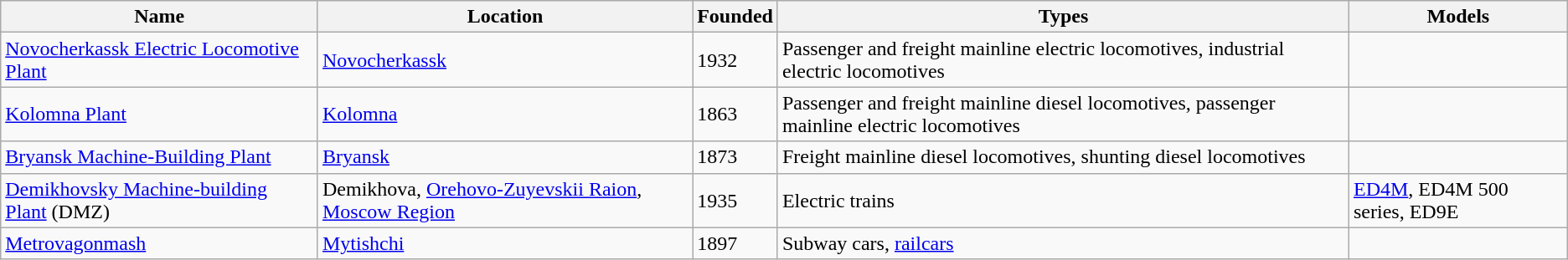<table class="wikitable">
<tr>
<th>Name</th>
<th>Location</th>
<th>Founded</th>
<th>Types</th>
<th>Models</th>
</tr>
<tr>
<td><a href='#'>Novocherkassk Electric Locomotive Plant</a></td>
<td><a href='#'>Novocherkassk</a></td>
<td>1932</td>
<td>Passenger and freight mainline electric locomotives, industrial electric locomotives</td>
<td></td>
</tr>
<tr>
<td><a href='#'>Kolomna Plant</a></td>
<td><a href='#'>Kolomna</a></td>
<td>1863</td>
<td>Passenger and freight mainline diesel locomotives, passenger mainline electric locomotives</td>
<td></td>
</tr>
<tr>
<td><a href='#'>Bryansk Machine-Building Plant</a></td>
<td><a href='#'>Bryansk</a></td>
<td>1873</td>
<td>Freight mainline diesel locomotives, shunting diesel locomotives</td>
<td></td>
</tr>
<tr>
<td><a href='#'>Demikhovsky Machine-building Plant</a> (DMZ)</td>
<td>Demikhova, <a href='#'>Orehovo-Zuyevskii Raion</a>, <a href='#'>Moscow Region</a></td>
<td>1935</td>
<td>Electric trains</td>
<td><a href='#'>ED4M</a>, ED4M 500 series, ED9E</td>
</tr>
<tr>
<td><a href='#'>Metrovagonmash</a></td>
<td><a href='#'>Mytishchi</a></td>
<td>1897</td>
<td>Subway cars, <a href='#'>railcars</a></td>
<td></td>
</tr>
</table>
